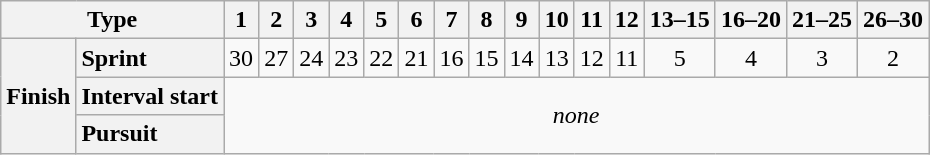<table class="wikitable plainrowheaders floatright" style="text-align: center;">
<tr>
<th scope="col" colspan="2">Type</th>
<th scope="col">1</th>
<th scope="col">2</th>
<th scope="col">3</th>
<th scope="col">4</th>
<th scope="col">5</th>
<th scope="col">6</th>
<th scope="col">7</th>
<th scope="col">8</th>
<th scope="col">9</th>
<th scope="col">10</th>
<th scope="col">11</th>
<th scope="col">12</th>
<th scope="col">13–15</th>
<th scope="col">16–20</th>
<th scope="col">21–25</th>
<th scope="col">26–30</th>
</tr>
<tr>
<th scope="row" rowspan=3>Finish</th>
<th scope="row" style="text-align:left;">Sprint</th>
<td>30</td>
<td>27</td>
<td>24</td>
<td>23</td>
<td>22</td>
<td>21</td>
<td>16</td>
<td>15</td>
<td>14</td>
<td>13</td>
<td>12</td>
<td>11</td>
<td>5</td>
<td>4</td>
<td>3</td>
<td>2</td>
</tr>
<tr>
<th scope="row" style="text-align:left;">Interval start</th>
<td rowspan="2" colspan="16"><em>none</em></td>
</tr>
<tr>
<th scope="row" style="text-align:left;">Pursuit</th>
</tr>
</table>
